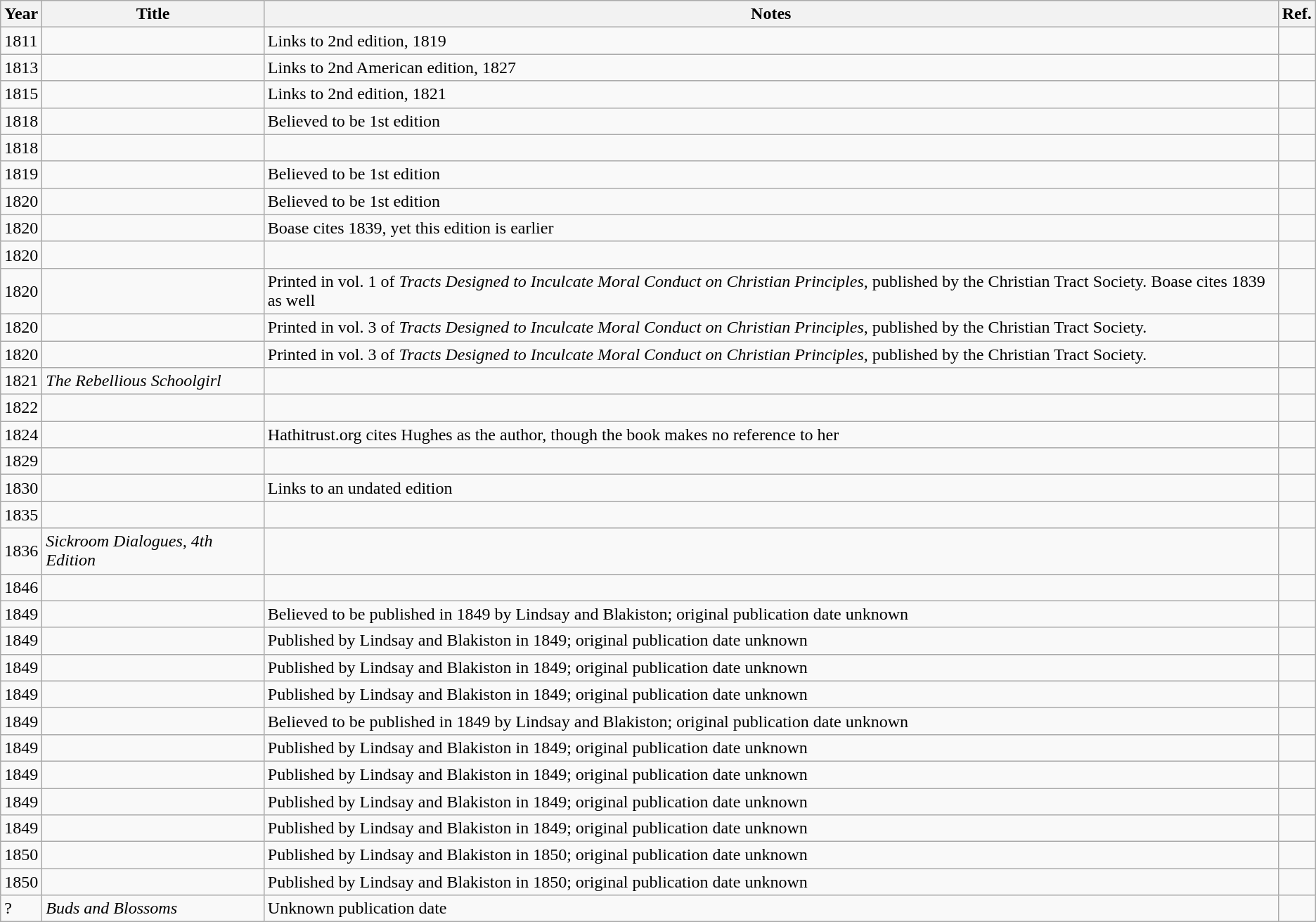<table class="wikitable">
<tr>
<th>Year</th>
<th>Title</th>
<th>Notes</th>
<th>Ref.</th>
</tr>
<tr>
<td>1811</td>
<td><em></em></td>
<td>Links to 2nd edition, 1819</td>
<td></td>
</tr>
<tr>
<td>1813</td>
<td><em></em></td>
<td>Links to 2nd American edition, 1827</td>
<td></td>
</tr>
<tr>
<td>1815</td>
<td><em></em></td>
<td>Links to 2nd edition, 1821</td>
<td></td>
</tr>
<tr>
<td>1818</td>
<td><em></em></td>
<td>Believed to be 1st edition</td>
<td></td>
</tr>
<tr>
<td>1818</td>
<td><em></em></td>
<td></td>
<td></td>
</tr>
<tr>
<td>1819</td>
<td><em></em></td>
<td>Believed to be 1st edition</td>
<td></td>
</tr>
<tr>
<td>1820</td>
<td><em></em></td>
<td>Believed to be 1st edition</td>
<td></td>
</tr>
<tr>
<td>1820</td>
<td><em></em></td>
<td>Boase cites 1839, yet this edition is earlier</td>
<td></td>
</tr>
<tr>
<td>1820</td>
<td><em></em></td>
<td></td>
<td></td>
</tr>
<tr>
<td>1820</td>
<td><em></em></td>
<td>Printed in vol. 1 of <em>Tracts Designed to Inculcate Moral Conduct on Christian</em> <em>Principles</em>, published by the Christian Tract Society. Boase cites 1839 as well</td>
<td></td>
</tr>
<tr>
<td>1820</td>
<td><em></em></td>
<td>Printed in vol. 3 of <em>Tracts Designed to Inculcate Moral Conduct on Christian</em> <em>Principles</em>, published by the Christian Tract Society.</td>
<td></td>
</tr>
<tr>
<td>1820</td>
<td><em></em></td>
<td>Printed in vol. 3 of <em>Tracts Designed to Inculcate Moral Conduct on Christian</em> <em>Principles</em>, published by the Christian Tract Society.</td>
<td></td>
</tr>
<tr>
<td>1821</td>
<td><em>The Rebellious Schoolgirl</em></td>
<td></td>
<td></td>
</tr>
<tr>
<td>1822</td>
<td><em></em></td>
<td></td>
<td></td>
</tr>
<tr>
<td>1824</td>
<td><em></em></td>
<td>Hathitrust.org cites Hughes as the author, though the book makes no reference to her</td>
<td></td>
</tr>
<tr>
<td>1829</td>
<td><em></em></td>
<td></td>
<td></td>
</tr>
<tr>
<td>1830</td>
<td><em></em></td>
<td>Links to an undated edition</td>
<td></td>
</tr>
<tr>
<td>1835</td>
<td><em></em></td>
<td></td>
<td></td>
</tr>
<tr>
<td>1836</td>
<td><em>Sickroom Dialogues, 4th Edition</em></td>
<td></td>
<td></td>
</tr>
<tr>
<td>1846</td>
<td><em></em></td>
<td></td>
<td></td>
</tr>
<tr>
<td>1849</td>
<td><em></em></td>
<td>Believed to be published in 1849 by Lindsay and Blakiston; original publication date unknown</td>
<td></td>
</tr>
<tr>
<td>1849</td>
<td><em></em></td>
<td>Published by Lindsay and Blakiston in 1849; original publication date unknown</td>
<td></td>
</tr>
<tr>
<td>1849</td>
<td><em></em></td>
<td>Published by Lindsay and Blakiston in 1849; original publication date unknown</td>
<td></td>
</tr>
<tr>
<td>1849</td>
<td><em></em></td>
<td>Published by Lindsay and Blakiston in 1849; original publication date unknown</td>
<td></td>
</tr>
<tr>
<td>1849</td>
<td><em></em></td>
<td>Believed to be published in 1849 by Lindsay and Blakiston; original publication date unknown</td>
<td></td>
</tr>
<tr>
<td>1849</td>
<td><em></em></td>
<td>Published by Lindsay and Blakiston in 1849; original publication date unknown</td>
<td></td>
</tr>
<tr>
<td>1849</td>
<td><em></em></td>
<td>Published by Lindsay and Blakiston in 1849; original publication date unknown</td>
<td></td>
</tr>
<tr>
<td>1849</td>
<td><em></em></td>
<td>Published by Lindsay and Blakiston in 1849; original publication date unknown</td>
<td></td>
</tr>
<tr>
<td>1849</td>
<td><em></em></td>
<td>Published by Lindsay and Blakiston in 1849; original publication date unknown</td>
<td></td>
</tr>
<tr>
<td>1850</td>
<td><em></em></td>
<td>Published by Lindsay and Blakiston in 1850; original publication date unknown</td>
<td></td>
</tr>
<tr>
<td>1850</td>
<td><em></em></td>
<td>Published by Lindsay and Blakiston in 1850; original publication date unknown</td>
<td></td>
</tr>
<tr>
<td>?</td>
<td><em>Buds and Blossoms</em></td>
<td>Unknown publication date</td>
<td></td>
</tr>
</table>
